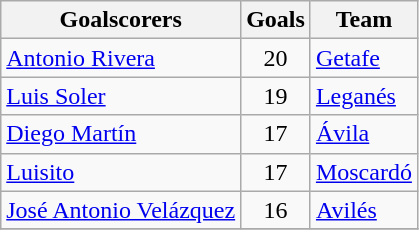<table class="wikitable sortable">
<tr>
<th>Goalscorers</th>
<th>Goals</th>
<th>Team</th>
</tr>
<tr>
<td> <a href='#'>Antonio Rivera</a></td>
<td style="text-align:center;">20</td>
<td><a href='#'>Getafe</a></td>
</tr>
<tr>
<td> <a href='#'>Luis Soler</a></td>
<td style="text-align:center;">19</td>
<td><a href='#'>Leganés</a></td>
</tr>
<tr>
<td> <a href='#'>Diego Martín</a></td>
<td style="text-align:center;">17</td>
<td><a href='#'>Ávila</a></td>
</tr>
<tr>
<td> <a href='#'>Luisito</a></td>
<td style="text-align:center;">17</td>
<td><a href='#'>Moscardó</a></td>
</tr>
<tr>
<td> <a href='#'>José Antonio Velázquez</a></td>
<td style="text-align:center;">16</td>
<td><a href='#'>Avilés</a></td>
</tr>
<tr>
</tr>
</table>
